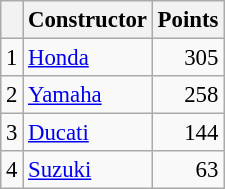<table class="wikitable" style="font-size: 95%;">
<tr>
<th></th>
<th>Constructor</th>
<th>Points</th>
</tr>
<tr>
<td align=center>1</td>
<td> <a href='#'>Honda</a></td>
<td align=right>305</td>
</tr>
<tr>
<td align=center>2</td>
<td> <a href='#'>Yamaha</a></td>
<td align=right>258</td>
</tr>
<tr>
<td align=center>3</td>
<td> <a href='#'>Ducati</a></td>
<td align=right>144</td>
</tr>
<tr>
<td align=center>4</td>
<td> <a href='#'>Suzuki</a></td>
<td align=right>63</td>
</tr>
</table>
